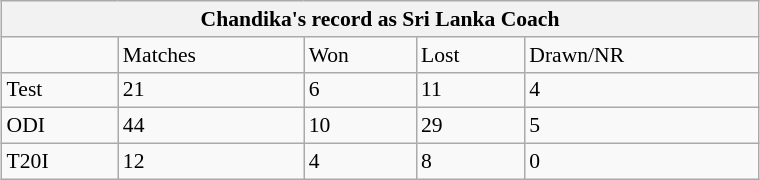<table class="wikitable" style="margin:1em auto; width: 40%; font-size: 90%;" cellspacing="5">
<tr>
<th colspan="6"><strong>Chandika's record as Sri Lanka Coach</strong></th>
</tr>
<tr>
<td> </td>
<td>Matches</td>
<td>Won</td>
<td>Lost</td>
<td>Drawn/NR</td>
</tr>
<tr>
<td>Test</td>
<td>21</td>
<td>6</td>
<td>11</td>
<td>4</td>
</tr>
<tr>
<td>ODI</td>
<td>44</td>
<td>10</td>
<td>29</td>
<td>5</td>
</tr>
<tr>
<td>T20I</td>
<td>12</td>
<td>4</td>
<td>8</td>
<td>0</td>
</tr>
</table>
